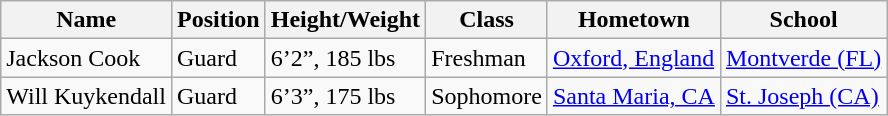<table class="wikitable">
<tr>
<th>Name</th>
<th>Position</th>
<th>Height/Weight</th>
<th>Class</th>
<th>Hometown</th>
<th>School</th>
</tr>
<tr>
<td>Jackson Cook</td>
<td>Guard</td>
<td>6’2”, 185 lbs</td>
<td>Freshman</td>
<td><a href='#'>Oxford, England</a></td>
<td><a href='#'>Montverde (FL)</a></td>
</tr>
<tr>
<td>Will Kuykendall</td>
<td>Guard</td>
<td>6’3”, 175 lbs</td>
<td>Sophomore</td>
<td><a href='#'>Santa Maria, CA</a></td>
<td><a href='#'>St. Joseph (CA)</a></td>
</tr>
</table>
